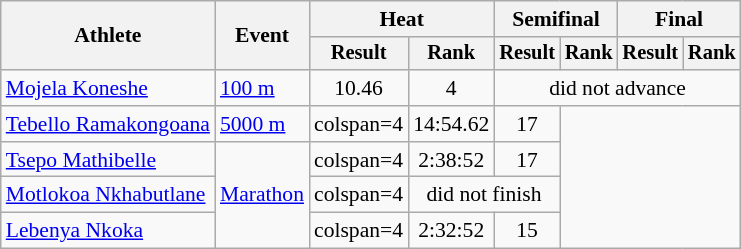<table class="wikitable" style="font-size:90%; text-align:center">
<tr>
<th rowspan=2>Athlete</th>
<th rowspan=2>Event</th>
<th colspan=2>Heat</th>
<th colspan=2>Semifinal</th>
<th colspan=2>Final</th>
</tr>
<tr style="font-size:95%">
<th>Result</th>
<th>Rank</th>
<th>Result</th>
<th>Rank</th>
<th>Result</th>
<th>Rank</th>
</tr>
<tr>
<td align=left rowspan=1><a href='#'>Mojela Koneshe</a></td>
<td align=left rowspan=1><a href='#'>100 m</a></td>
<td>10.46</td>
<td>4</td>
<td colspan=4>did not advance</td>
</tr>
<tr>
<td align=left rowspan=1><a href='#'>Tebello Ramakongoana</a></td>
<td align=left rowspan=1><a href='#'>5000 m</a></td>
<td>colspan=4 </td>
<td>14:54.62</td>
<td>17</td>
</tr>
<tr>
<td align=left><a href='#'>Tsepo Mathibelle</a></td>
<td align=left rowspan=3><a href='#'>Marathon</a></td>
<td>colspan=4 </td>
<td>2:38:52</td>
<td>17</td>
</tr>
<tr>
<td align=left><a href='#'>Motlokoa Nkhabutlane</a></td>
<td>colspan=4 </td>
<td colspan=2>did not finish</td>
</tr>
<tr>
<td align=left><a href='#'>Lebenya Nkoka</a></td>
<td>colspan=4 </td>
<td>2:32:52</td>
<td>15</td>
</tr>
</table>
